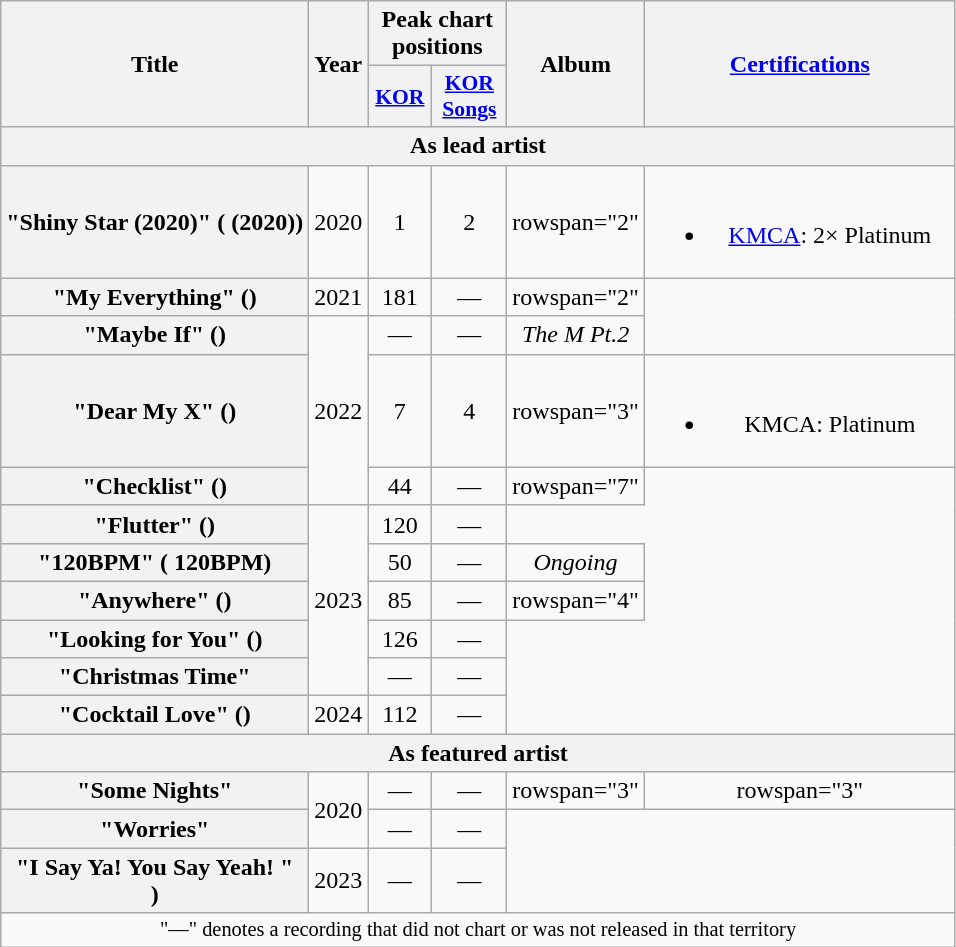<table class="wikitable plainrowheaders" style="text-align:center">
<tr>
<th scope="col" rowspan="2">Title</th>
<th scope="col" rowspan="2">Year</th>
<th scope="col" colspan="2">Peak chart positions</th>
<th scope="col" rowspan="2">Album</th>
<th scope="col" rowspan="2" style="width:12.5em;"><a href='#'>Certifications</a><br></th>
</tr>
<tr>
<th scope="col" style="font-size:90%; width:2.5em"><a href='#'>KOR</a><br></th>
<th scope="col" style="font-size:90%; width:3em"><a href='#'>KOR<br>Songs</a><br></th>
</tr>
<tr>
<th scope="col" colspan="6">As lead artist</th>
</tr>
<tr>
<th scope="row">"Shiny Star (2020)" ( (2020))</th>
<td>2020</td>
<td>1</td>
<td>2</td>
<td>rowspan="2" </td>
<td><br><ul><li><a href='#'>KMCA</a>: 2× Platinum</li></ul></td>
</tr>
<tr>
<th scope="row">"My Everything" ()</th>
<td>2021</td>
<td>181</td>
<td>—</td>
<td>rowspan="2" </td>
</tr>
<tr>
<th scope="row">"Maybe If" ()</th>
<td rowspan="3">2022</td>
<td>—</td>
<td>—</td>
<td><em>The M Pt.2</em></td>
</tr>
<tr>
<th scope="row">"Dear My X" ()</th>
<td>7</td>
<td>4</td>
<td>rowspan="3" </td>
<td><br><ul><li>KMCA: Platinum</li></ul></td>
</tr>
<tr>
<th scope="row">"Checklist" ()</th>
<td>44</td>
<td>—</td>
<td>rowspan="7" </td>
</tr>
<tr>
<th scope="row">"Flutter" ()</th>
<td rowspan="5">2023</td>
<td>120</td>
<td>—</td>
</tr>
<tr>
<th scope="row">"120BPM" ( 120BPM)</th>
<td>50</td>
<td>—</td>
<td><em>Ongoing</em></td>
</tr>
<tr>
<th scope="row">"Anywhere" ()<br></th>
<td>85</td>
<td>—</td>
<td>rowspan="4" </td>
</tr>
<tr>
<th scope="row">"Looking for You" ()</th>
<td>126</td>
<td>—</td>
</tr>
<tr>
<th scope="row">"Christmas Time"</th>
<td>—</td>
<td>—</td>
</tr>
<tr>
<th scope="row">"Cocktail Love" ()</th>
<td>2024</td>
<td>112</td>
<td>—</td>
</tr>
<tr>
<th scope="col" colspan="6">As featured artist</th>
</tr>
<tr>
<th scope="row">"Some Nights"<br></th>
<td rowspan="2">2020</td>
<td>—</td>
<td>—</td>
<td>rowspan="3" </td>
<td>rowspan="3" </td>
</tr>
<tr>
<th scope="row">"Worries"<br></th>
<td>—</td>
<td>—</td>
</tr>
<tr>
<th scope="row">"I Say Ya! You Say Yeah! "<br>)</th>
<td>2023</td>
<td>—</td>
<td>—</td>
</tr>
<tr>
<td colspan="6" style="font-size:85%">"—" denotes a recording that did not chart or was not released in that territory</td>
</tr>
</table>
